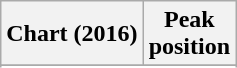<table class="wikitable sortable plainrowheaders" style="text-align: center;">
<tr>
<th>Chart (2016)</th>
<th>Peak<br>position</th>
</tr>
<tr>
</tr>
<tr>
</tr>
</table>
